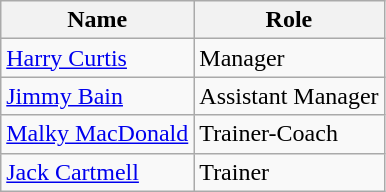<table class="wikitable">
<tr>
<th>Name</th>
<th>Role</th>
</tr>
<tr>
<td> <a href='#'>Harry Curtis</a></td>
<td>Manager</td>
</tr>
<tr>
<td> <a href='#'>Jimmy Bain</a></td>
<td>Assistant Manager</td>
</tr>
<tr>
<td> <a href='#'>Malky MacDonald</a></td>
<td>Trainer-Coach</td>
</tr>
<tr>
<td> <a href='#'>Jack Cartmell</a></td>
<td>Trainer</td>
</tr>
</table>
